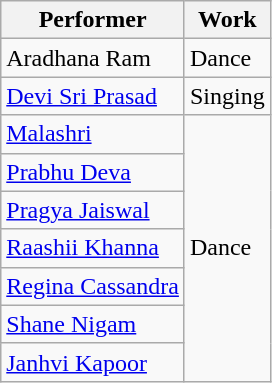<table class="wikitable">
<tr>
<th>Performer</th>
<th>Work</th>
</tr>
<tr>
<td>Aradhana Ram</td>
<td>Dance</td>
</tr>
<tr>
<td><a href='#'>Devi Sri Prasad</a></td>
<td>Singing</td>
</tr>
<tr>
<td><a href='#'>Malashri</a></td>
<td rowspan="7">Dance</td>
</tr>
<tr>
<td><a href='#'>Prabhu Deva</a></td>
</tr>
<tr>
<td><a href='#'>Pragya Jaiswal</a></td>
</tr>
<tr>
<td><a href='#'>Raashii Khanna</a></td>
</tr>
<tr>
<td><a href='#'>Regina Cassandra</a></td>
</tr>
<tr>
<td><a href='#'>Shane Nigam</a></td>
</tr>
<tr>
<td><a href='#'>Janhvi Kapoor</a></td>
</tr>
</table>
